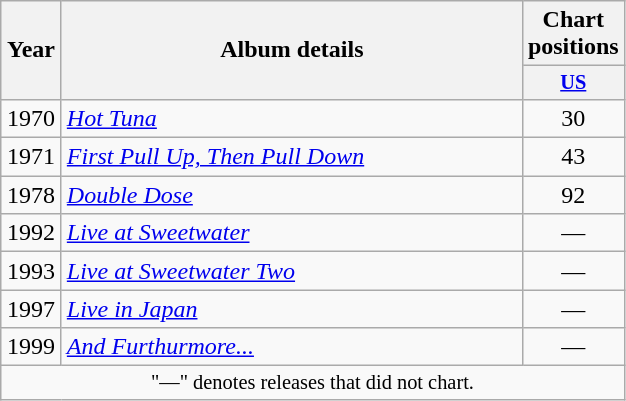<table class="wikitable">
<tr>
<th rowspan="2" style="width:33px;">Year</th>
<th rowspan="2" style="width:300px;">Album details</th>
<th colspan="1">Chart positions</th>
</tr>
<tr>
<th style="width:3em;font-size:85%"><a href='#'>US</a><br></th>
</tr>
<tr>
<td align="center">1970</td>
<td><em><a href='#'>Hot Tuna</a></em></td>
<td align="center">30</td>
</tr>
<tr>
<td align="center">1971</td>
<td><em><a href='#'>First Pull Up, Then Pull Down</a></em></td>
<td align="center">43</td>
</tr>
<tr>
<td align="center">1978</td>
<td><em><a href='#'>Double Dose</a></em></td>
<td align="center">92</td>
</tr>
<tr>
<td align="center">1992</td>
<td><em><a href='#'>Live at Sweetwater</a></em></td>
<td align="center">—</td>
</tr>
<tr>
<td align="center">1993</td>
<td><em><a href='#'>Live at Sweetwater Two</a></em></td>
<td align="center">—</td>
</tr>
<tr>
<td align="center">1997</td>
<td><em><a href='#'>Live in Japan</a></em></td>
<td align="center">—</td>
</tr>
<tr>
<td align="center">1999</td>
<td><em><a href='#'>And Furthurmore...</a></em></td>
<td align="center">—</td>
</tr>
<tr>
<td colspan="11" style="text-align:center; font-size:85%;">"—" denotes releases that did not chart.</td>
</tr>
</table>
